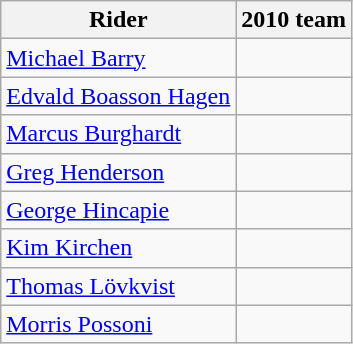<table class="wikitable">
<tr>
<th>Rider</th>
<th>2010 team</th>
</tr>
<tr>
<td><a href='#'>Michael Barry</a></td>
<td></td>
</tr>
<tr>
<td><a href='#'>Edvald Boasson Hagen</a></td>
<td></td>
</tr>
<tr>
<td><a href='#'>Marcus Burghardt</a></td>
<td></td>
</tr>
<tr>
<td><a href='#'>Greg Henderson</a></td>
<td></td>
</tr>
<tr>
<td><a href='#'>George Hincapie</a></td>
<td></td>
</tr>
<tr>
<td><a href='#'>Kim Kirchen</a></td>
<td></td>
</tr>
<tr>
<td><a href='#'>Thomas Lövkvist</a></td>
<td></td>
</tr>
<tr>
<td><a href='#'>Morris Possoni</a></td>
<td></td>
</tr>
</table>
